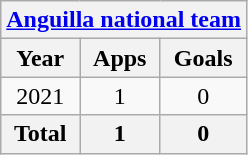<table class="wikitable" style="text-align:center">
<tr>
<th colspan=3><a href='#'>Anguilla national team</a></th>
</tr>
<tr>
<th>Year</th>
<th>Apps</th>
<th>Goals</th>
</tr>
<tr>
<td>2021</td>
<td>1</td>
<td>0</td>
</tr>
<tr>
<th>Total</th>
<th>1</th>
<th>0</th>
</tr>
</table>
